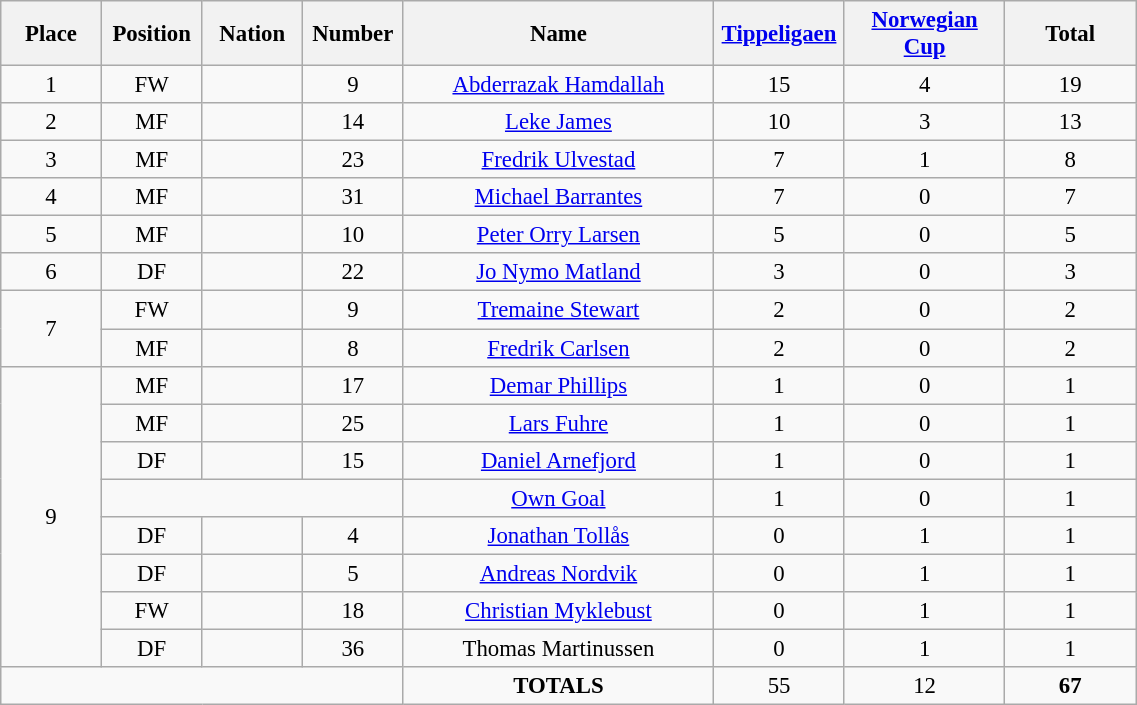<table class="wikitable" style="font-size: 95%; text-align: center;">
<tr>
<th width=60>Place</th>
<th width=60>Position</th>
<th width=60>Nation</th>
<th width=60>Number</th>
<th width=200>Name</th>
<th width=80><a href='#'>Tippeligaen</a></th>
<th width=100><a href='#'>Norwegian Cup</a></th>
<th width=80><strong>Total</strong></th>
</tr>
<tr>
<td>1</td>
<td>FW</td>
<td></td>
<td>9</td>
<td><a href='#'>Abderrazak Hamdallah</a></td>
<td>15</td>
<td>4</td>
<td>19</td>
</tr>
<tr>
<td>2</td>
<td>MF</td>
<td></td>
<td>14</td>
<td><a href='#'>Leke James</a></td>
<td>10</td>
<td>3</td>
<td>13</td>
</tr>
<tr>
<td>3</td>
<td>MF</td>
<td></td>
<td>23</td>
<td><a href='#'>Fredrik Ulvestad</a></td>
<td>7</td>
<td>1</td>
<td>8</td>
</tr>
<tr>
<td>4</td>
<td>MF</td>
<td></td>
<td>31</td>
<td><a href='#'>Michael Barrantes</a></td>
<td>7</td>
<td>0</td>
<td>7</td>
</tr>
<tr>
<td>5</td>
<td>MF</td>
<td></td>
<td>10</td>
<td><a href='#'>Peter Orry Larsen</a></td>
<td>5</td>
<td>0</td>
<td>5</td>
</tr>
<tr>
<td>6</td>
<td>DF</td>
<td></td>
<td>22</td>
<td><a href='#'>Jo Nymo Matland</a></td>
<td>3</td>
<td>0</td>
<td>3</td>
</tr>
<tr>
<td rowspan="2">7</td>
<td>FW</td>
<td></td>
<td>9</td>
<td><a href='#'>Tremaine Stewart</a></td>
<td>2</td>
<td>0</td>
<td>2</td>
</tr>
<tr>
<td>MF</td>
<td></td>
<td>8</td>
<td><a href='#'>Fredrik Carlsen</a></td>
<td>2</td>
<td>0</td>
<td>2</td>
</tr>
<tr>
<td rowspan="8">9</td>
<td>MF</td>
<td></td>
<td>17</td>
<td><a href='#'>Demar Phillips</a></td>
<td>1</td>
<td>0</td>
<td>1</td>
</tr>
<tr>
<td>MF</td>
<td></td>
<td>25</td>
<td><a href='#'>Lars Fuhre</a></td>
<td>1</td>
<td>0</td>
<td>1</td>
</tr>
<tr>
<td>DF</td>
<td></td>
<td>15</td>
<td><a href='#'>Daniel Arnefjord</a></td>
<td>1</td>
<td>0</td>
<td>1</td>
</tr>
<tr>
<td colspan="3"></td>
<td><a href='#'>Own Goal</a></td>
<td>1</td>
<td>0</td>
<td>1</td>
</tr>
<tr>
<td>DF</td>
<td></td>
<td>4</td>
<td><a href='#'>Jonathan Tollås</a></td>
<td>0</td>
<td>1</td>
<td>1</td>
</tr>
<tr>
<td>DF</td>
<td></td>
<td>5</td>
<td><a href='#'>Andreas Nordvik</a></td>
<td>0</td>
<td>1</td>
<td>1</td>
</tr>
<tr>
<td>FW</td>
<td></td>
<td>18</td>
<td><a href='#'>Christian Myklebust</a></td>
<td>0</td>
<td>1</td>
<td>1</td>
</tr>
<tr>
<td>DF</td>
<td></td>
<td>36</td>
<td>Thomas Martinussen</td>
<td>0</td>
<td>1</td>
<td>1</td>
</tr>
<tr>
<td colspan="4"></td>
<td><strong>TOTALS</strong></td>
<td>55</td>
<td>12</td>
<td><strong>67</strong></td>
</tr>
</table>
